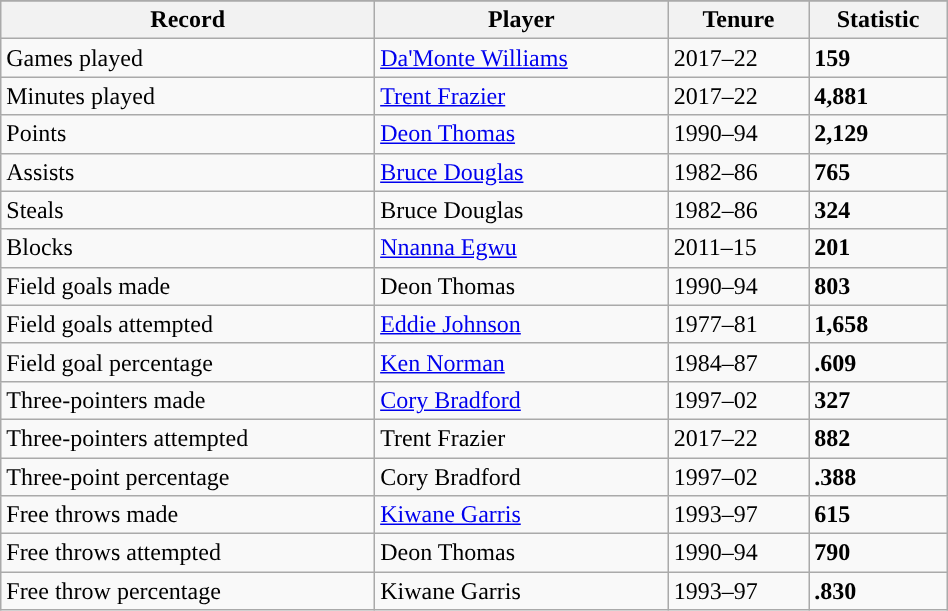<table class="wikitable sortable" style="text-align: left; width: 50%">
<tr>
</tr>
<tr>
<th>Record</th>
<th>Player</th>
<th>Tenure</th>
<th>Statistic</th>
</tr>
<tr>
<td>Games played</td>
<td><a href='#'>Da'Monte Williams</a></td>
<td>2017–22</td>
<td><strong>159</strong></td>
</tr>
<tr>
<td>Minutes played</td>
<td><a href='#'>Trent Frazier</a></td>
<td>2017–22</td>
<td><strong>4,881</strong></td>
</tr>
<tr>
<td>Points</td>
<td><a href='#'>Deon Thomas</a></td>
<td>1990–94</td>
<td><strong>2,129</strong></td>
</tr>
<tr>
<td>Assists</td>
<td><a href='#'>Bruce Douglas</a></td>
<td>1982–86</td>
<td><strong>765</strong></td>
</tr>
<tr>
<td>Steals</td>
<td>Bruce Douglas</td>
<td>1982–86</td>
<td><strong>324</strong></td>
</tr>
<tr>
<td>Blocks</td>
<td><a href='#'>Nnanna Egwu</a></td>
<td>2011–15</td>
<td><strong>201</strong></td>
</tr>
<tr>
<td>Field goals made</td>
<td>Deon Thomas</td>
<td>1990–94</td>
<td><strong>803</strong></td>
</tr>
<tr>
<td>Field goals attempted</td>
<td><a href='#'>Eddie Johnson</a></td>
<td>1977–81</td>
<td><strong>1,658</strong></td>
</tr>
<tr>
<td>Field goal percentage</td>
<td><a href='#'>Ken Norman</a></td>
<td>1984–87</td>
<td><strong>.609</strong></td>
</tr>
<tr>
<td>Three-pointers made</td>
<td><a href='#'>Cory Bradford</a></td>
<td>1997–02</td>
<td><strong>327</strong></td>
</tr>
<tr>
<td>Three-pointers attempted</td>
<td>Trent Frazier</td>
<td>2017–22</td>
<td><strong>882</strong></td>
</tr>
<tr>
<td>Three-point percentage</td>
<td>Cory Bradford</td>
<td>1997–02</td>
<td><strong>.388</strong></td>
</tr>
<tr>
<td>Free throws made</td>
<td><a href='#'>Kiwane Garris</a></td>
<td>1993–97</td>
<td><strong>615</strong></td>
</tr>
<tr>
<td>Free throws attempted</td>
<td>Deon Thomas</td>
<td>1990–94</td>
<td><strong>790</strong></td>
</tr>
<tr>
<td>Free throw percentage</td>
<td>Kiwane Garris</td>
<td>1993–97</td>
<td><strong>.830</strong></td>
</tr>
</table>
